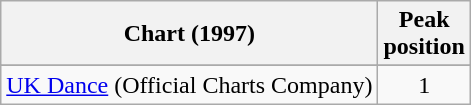<table class="wikitable sortable">
<tr>
<th>Chart (1997)</th>
<th>Peak<br>position</th>
</tr>
<tr>
</tr>
<tr>
<td align="left"><a href='#'>UK Dance</a> (Official Charts Company)</td>
<td align="center">1</td>
</tr>
</table>
